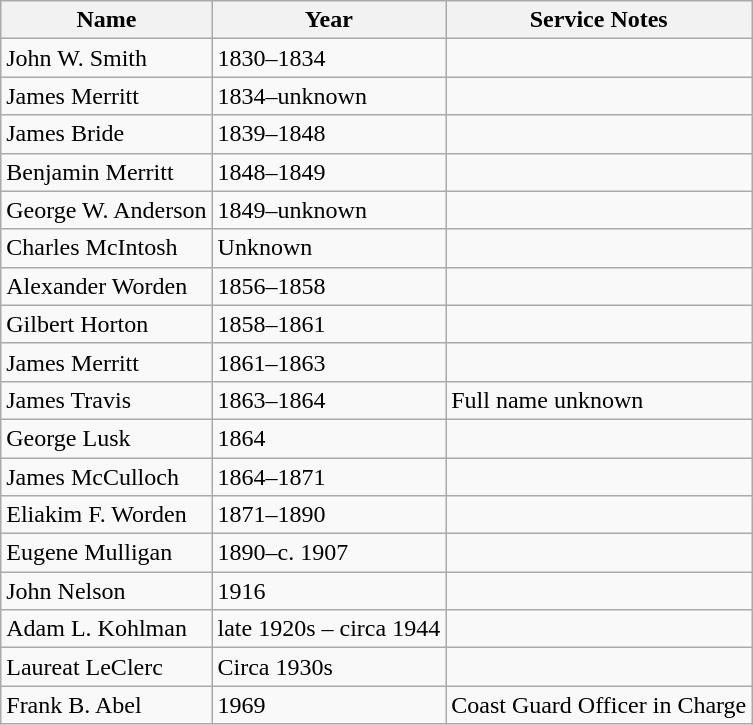<table class="wikitable">
<tr>
<th>Name</th>
<th>Year</th>
<th>Service Notes</th>
</tr>
<tr>
<td>John W. Smith</td>
<td>1830–1834</td>
<td></td>
</tr>
<tr>
<td>James Merritt</td>
<td>1834–unknown</td>
<td></td>
</tr>
<tr>
<td>James Bride</td>
<td>1839–1848</td>
<td></td>
</tr>
<tr>
<td>Benjamin Merritt</td>
<td>1848–1849</td>
<td></td>
</tr>
<tr>
<td>George W. Anderson</td>
<td>1849–unknown</td>
<td></td>
</tr>
<tr>
<td>Charles McIntosh</td>
<td>Unknown</td>
<td></td>
</tr>
<tr>
<td>Alexander Worden</td>
<td>1856–1858</td>
<td></td>
</tr>
<tr>
<td>Gilbert Horton</td>
<td>1858–1861</td>
<td></td>
</tr>
<tr>
<td>James Merritt</td>
<td>1861–1863</td>
<td></td>
</tr>
<tr>
<td>James Travis</td>
<td>1863–1864</td>
<td>Full name unknown</td>
</tr>
<tr>
<td>George Lusk</td>
<td>1864</td>
<td></td>
</tr>
<tr>
<td>James McCulloch</td>
<td>1864–1871</td>
<td></td>
</tr>
<tr>
<td>Eliakim F. Worden</td>
<td>1871–1890</td>
<td></td>
</tr>
<tr>
<td>Eugene Mulligan</td>
<td>1890–c. 1907</td>
<td></td>
</tr>
<tr>
<td>John Nelson</td>
<td>1916</td>
<td></td>
</tr>
<tr>
<td>Adam L. Kohlman</td>
<td>late 1920s – circa 1944</td>
<td></td>
</tr>
<tr>
<td>Laureat LeClerc</td>
<td>Circa 1930s</td>
<td></td>
</tr>
<tr>
<td>Frank B. Abel</td>
<td>1969</td>
<td>Coast Guard Officer in Charge</td>
</tr>
</table>
